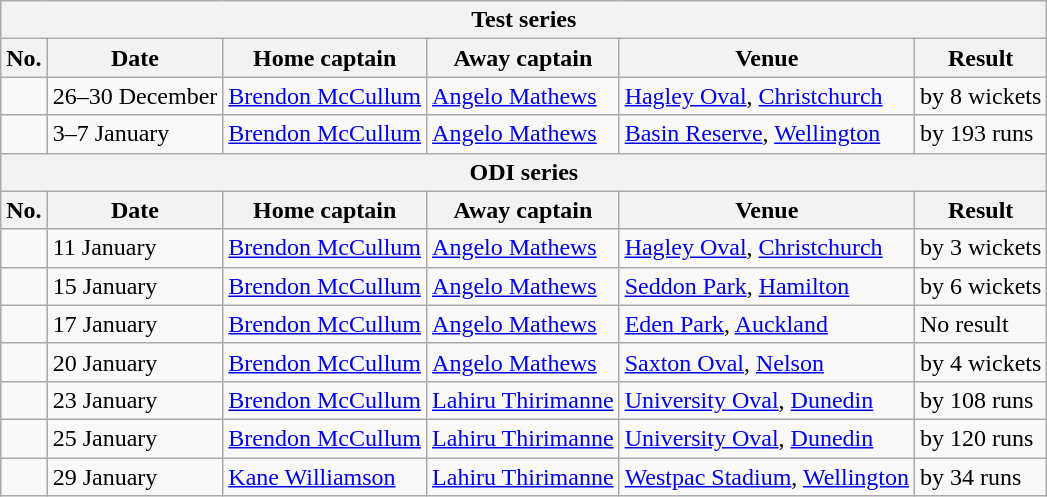<table class="wikitable">
<tr>
<th colspan="9">Test series</th>
</tr>
<tr>
<th>No.</th>
<th>Date</th>
<th>Home captain</th>
<th>Away captain</th>
<th>Venue</th>
<th>Result</th>
</tr>
<tr>
<td></td>
<td>26–30 December</td>
<td><a href='#'>Brendon McCullum</a></td>
<td><a href='#'>Angelo Mathews</a></td>
<td><a href='#'>Hagley Oval</a>, <a href='#'>Christchurch</a></td>
<td> by 8 wickets</td>
</tr>
<tr>
<td></td>
<td>3–7 January</td>
<td><a href='#'>Brendon McCullum</a></td>
<td><a href='#'>Angelo Mathews</a></td>
<td><a href='#'>Basin Reserve</a>, <a href='#'>Wellington</a></td>
<td> by 193 runs</td>
</tr>
<tr>
<th colspan="9">ODI series</th>
</tr>
<tr>
<th>No.</th>
<th>Date</th>
<th>Home captain</th>
<th>Away captain</th>
<th>Venue</th>
<th>Result</th>
</tr>
<tr>
<td></td>
<td>11 January</td>
<td><a href='#'>Brendon McCullum</a></td>
<td><a href='#'>Angelo Mathews</a></td>
<td><a href='#'>Hagley Oval</a>, <a href='#'>Christchurch</a></td>
<td> by 3 wickets</td>
</tr>
<tr>
<td></td>
<td>15 January</td>
<td><a href='#'>Brendon McCullum</a></td>
<td><a href='#'>Angelo Mathews</a></td>
<td><a href='#'>Seddon Park</a>, <a href='#'>Hamilton</a></td>
<td> by 6 wickets</td>
</tr>
<tr>
<td></td>
<td>17 January</td>
<td><a href='#'>Brendon McCullum</a></td>
<td><a href='#'>Angelo Mathews</a></td>
<td><a href='#'>Eden Park</a>, <a href='#'>Auckland</a></td>
<td>No result</td>
</tr>
<tr>
<td></td>
<td>20 January</td>
<td><a href='#'>Brendon McCullum</a></td>
<td><a href='#'>Angelo Mathews</a></td>
<td><a href='#'>Saxton Oval</a>, <a href='#'>Nelson</a></td>
<td> by 4 wickets</td>
</tr>
<tr>
<td></td>
<td>23 January</td>
<td><a href='#'>Brendon McCullum</a></td>
<td><a href='#'>Lahiru Thirimanne</a></td>
<td><a href='#'>University Oval</a>, <a href='#'>Dunedin</a></td>
<td> by 108 runs</td>
</tr>
<tr>
<td></td>
<td>25 January</td>
<td><a href='#'>Brendon McCullum</a></td>
<td><a href='#'>Lahiru Thirimanne</a></td>
<td><a href='#'>University Oval</a>, <a href='#'>Dunedin</a></td>
<td> by 120 runs</td>
</tr>
<tr>
<td></td>
<td>29 January</td>
<td><a href='#'>Kane Williamson</a></td>
<td><a href='#'>Lahiru Thirimanne</a></td>
<td><a href='#'>Westpac Stadium</a>, <a href='#'>Wellington</a></td>
<td> by 34 runs</td>
</tr>
</table>
